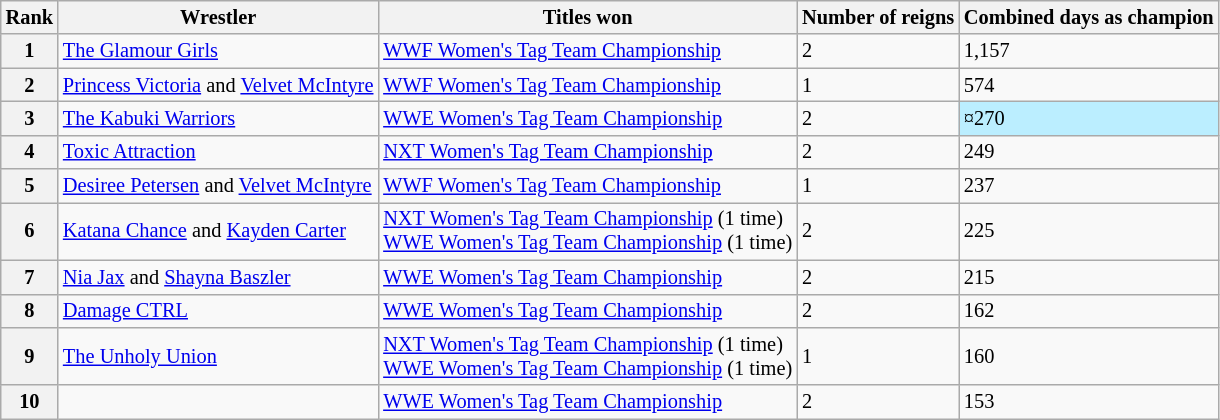<table class="wikitable" style="font-size:85%;">
<tr>
<th>Rank</th>
<th>Wrestler</th>
<th>Titles won</th>
<th>Number of reigns</th>
<th>Combined days as champion</th>
</tr>
<tr>
<th>1</th>
<td><a href='#'>The Glamour Girls</a><br></td>
<td><a href='#'>WWF Women's Tag Team Championship</a></td>
<td>2</td>
<td>1,157</td>
</tr>
<tr>
<th>2</th>
<td><a href='#'>Princess Victoria</a> and <a href='#'>Velvet McIntyre</a></td>
<td><a href='#'>WWF Women's Tag Team Championship</a></td>
<td>1</td>
<td>574</td>
</tr>
<tr>
<th>3</th>
<td><a href='#'>The Kabuki Warriors</a><br></td>
<td><a href='#'>WWE Women's Tag Team Championship</a></td>
<td>2</td>
<td style="background-color:#bbeeff">¤270</td>
</tr>
<tr>
<th>4</th>
<td><a href='#'>Toxic Attraction</a><br></td>
<td><a href='#'>NXT Women's Tag Team Championship</a></td>
<td>2</td>
<td>249</td>
</tr>
<tr>
<th>5</th>
<td><a href='#'>Desiree Petersen</a> and <a href='#'>Velvet McIntyre</a></td>
<td><a href='#'>WWF Women's Tag Team Championship</a></td>
<td>1</td>
<td>237</td>
</tr>
<tr>
<th>6</th>
<td><a href='#'>Katana Chance</a> and <a href='#'>Kayden Carter</a></td>
<td><a href='#'>NXT Women's Tag Team Championship</a> (1 time) <br> <a href='#'>WWE Women's Tag Team Championship</a> (1 time)</td>
<td>2</td>
<td>225</td>
</tr>
<tr>
<th>7</th>
<td><a href='#'>Nia Jax</a> and <a href='#'>Shayna Baszler</a></td>
<td><a href='#'>WWE Women's Tag Team Championship</a></td>
<td>2</td>
<td>215</td>
</tr>
<tr>
<th>8</th>
<td><a href='#'>Damage CTRL</a><br></td>
<td><a href='#'>WWE Women's Tag Team Championship</a></td>
<td>2</td>
<td>162</td>
</tr>
<tr>
<th>9</th>
<td><a href='#'>The Unholy Union</a> <br></td>
<td><a href='#'>NXT Women's Tag Team Championship</a> (1 time) <br> <a href='#'>WWE Women's Tag Team Championship</a> (1 time)</td>
<td>1</td>
<td>160</td>
</tr>
<tr>
<th>10</th>
<td></td>
<td><a href='#'>WWE Women's Tag Team Championship</a></td>
<td>2</td>
<td>153</td>
</tr>
</table>
